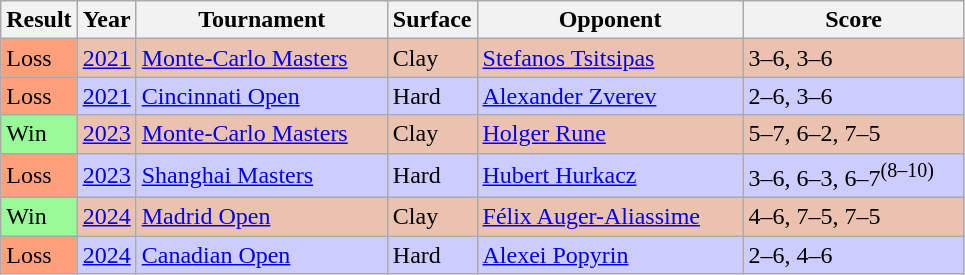<table class="sortable wikitable">
<tr>
<th>Result</th>
<th>Year</th>
<th width=160>Tournament</th>
<th>Surface</th>
<th width=170>Opponent</th>
<th class="unsortable" width=140>Score</th>
</tr>
<tr bgcolor=EBC2AF>
<td bgcolor=FFA07A>Loss</td>
<td><a href='#'>2021</a></td>
<td><a href='#'>Monte-Carlo Masters</a></td>
<td>Clay</td>
<td> <a href='#'>Stefanos Tsitsipas</a></td>
<td>3–6, 3–6</td>
</tr>
<tr bgcolor=ccccff>
<td bgcolor=FFA07A>Loss</td>
<td><a href='#'>2021</a></td>
<td><a href='#'>Cincinnati Open</a></td>
<td>Hard</td>
<td> <a href='#'>Alexander Zverev</a></td>
<td>2–6, 3–6</td>
</tr>
<tr bgcolor=EBC2AF>
<td bgcolor=98FB98>Win</td>
<td><a href='#'>2023</a></td>
<td><a href='#'>Monte-Carlo Masters</a></td>
<td>Clay</td>
<td> <a href='#'>Holger Rune</a></td>
<td>5–7, 6–2, 7–5</td>
</tr>
<tr bgcolor=ccccff>
<td bgcolor=FFA07A>Loss</td>
<td><a href='#'>2023</a></td>
<td><a href='#'>Shanghai Masters</a></td>
<td>Hard</td>
<td> <a href='#'>Hubert Hurkacz</a></td>
<td>3–6, 6–3, 6–7<sup>(8–10)</sup></td>
</tr>
<tr bgcolor=EBC2AF>
<td bgcolor=98fb98>Win</td>
<td><a href='#'>2024</a></td>
<td><a href='#'>Madrid Open</a></td>
<td>Clay</td>
<td> <a href='#'>Félix Auger-Aliassime</a></td>
<td>4–6, 7–5, 7–5</td>
</tr>
<tr bgcolor=ccccff>
<td bgcolor=FFA07A>Loss</td>
<td><a href='#'>2024</a></td>
<td><a href='#'>Canadian Open</a></td>
<td>Hard</td>
<td> <a href='#'>Alexei Popyrin</a></td>
<td>2–6, 4–6</td>
</tr>
</table>
